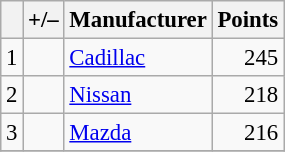<table class="wikitable" style="font-size: 95%;">
<tr>
<th scope="col"></th>
<th scope="col">+/–</th>
<th scope="col">Manufacturer</th>
<th scope="col">Points</th>
</tr>
<tr>
<td align=center>1</td>
<td align="left"></td>
<td> <a href='#'>Cadillac</a></td>
<td align=right>245</td>
</tr>
<tr>
<td align=center>2</td>
<td align="left"></td>
<td> <a href='#'>Nissan</a></td>
<td align=right>218</td>
</tr>
<tr>
<td align=center>3</td>
<td align="left"></td>
<td> <a href='#'>Mazda</a></td>
<td align=right>216</td>
</tr>
<tr>
</tr>
</table>
